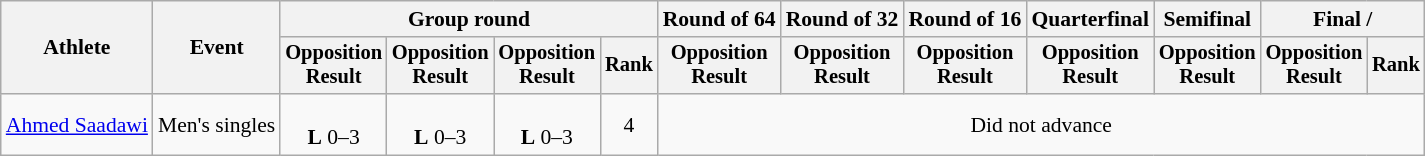<table class="wikitable" style="font-size:90%;">
<tr>
<th rowspan=2>Athlete</th>
<th rowspan=2>Event</th>
<th colspan=4>Group round</th>
<th>Round of 64</th>
<th>Round of 32</th>
<th>Round of 16</th>
<th>Quarterfinal</th>
<th>Semifinal</th>
<th colspan=2>Final / </th>
</tr>
<tr style="font-size:95%">
<th>Opposition<br>Result</th>
<th>Opposition<br>Result</th>
<th>Opposition<br>Result</th>
<th>Rank</th>
<th>Opposition<br>Result</th>
<th>Opposition<br>Result</th>
<th>Opposition<br>Result</th>
<th>Opposition<br>Result</th>
<th>Opposition<br>Result</th>
<th>Opposition<br>Result</th>
<th>Rank</th>
</tr>
<tr align=center>
<td align=left><a href='#'>Ahmed Saadawi</a></td>
<td align=left>Men's singles</td>
<td><br> <strong>L</strong> 0–3</td>
<td><br> <strong>L</strong> 0–3</td>
<td><br> <strong>L</strong> 0–3</td>
<td>4</td>
<td colspan=7>Did not advance</td>
</tr>
</table>
